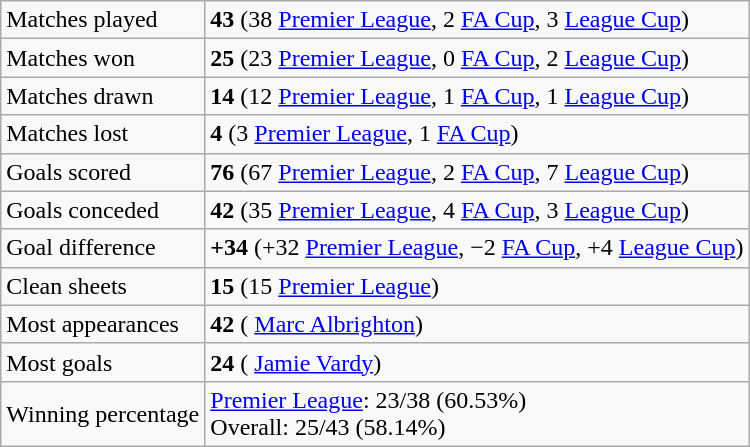<table class="wikitable">
<tr>
<td>Matches played</td>
<td><strong>43</strong> (38 <a href='#'>Premier League</a>, 2 <a href='#'>FA Cup</a>, 3 <a href='#'>League Cup</a>)</td>
</tr>
<tr>
<td>Matches won</td>
<td><strong>25</strong> (23 <a href='#'>Premier League</a>, 0 <a href='#'>FA Cup</a>, 2 <a href='#'>League Cup</a>)</td>
</tr>
<tr>
<td>Matches drawn</td>
<td><strong>14</strong> (12 <a href='#'>Premier League</a>, 1 <a href='#'>FA Cup</a>, 1 <a href='#'>League Cup</a>)</td>
</tr>
<tr>
<td>Matches lost</td>
<td><strong>4</strong> (3 <a href='#'>Premier League</a>, 1 <a href='#'>FA Cup</a>)</td>
</tr>
<tr>
<td>Goals scored</td>
<td><strong>76</strong> (67 <a href='#'>Premier League</a>, 2 <a href='#'>FA Cup</a>, 7 <a href='#'>League Cup</a>)</td>
</tr>
<tr>
<td>Goals conceded</td>
<td><strong>42</strong> (35 <a href='#'>Premier League</a>, 4 <a href='#'>FA Cup</a>, 3 <a href='#'>League Cup</a>)</td>
</tr>
<tr>
<td>Goal difference</td>
<td><strong>+34</strong> (+32 <a href='#'>Premier League</a>, −2 <a href='#'>FA Cup</a>, +4 <a href='#'>League Cup</a>)</td>
</tr>
<tr>
<td>Clean sheets</td>
<td><strong>15</strong> (15 <a href='#'>Premier League</a>)</td>
</tr>
<tr>
<td>Most appearances</td>
<td><strong>42</strong> ( <a href='#'>Marc Albrighton</a>)</td>
</tr>
<tr>
<td>Most goals</td>
<td><strong>24</strong> ( <a href='#'>Jamie Vardy</a>)</td>
</tr>
<tr>
<td>Winning percentage</td>
<td><a href='#'>Premier League</a>: 23/38 (60.53%)<br>Overall: 25/43 (58.14%)</td>
</tr>
</table>
